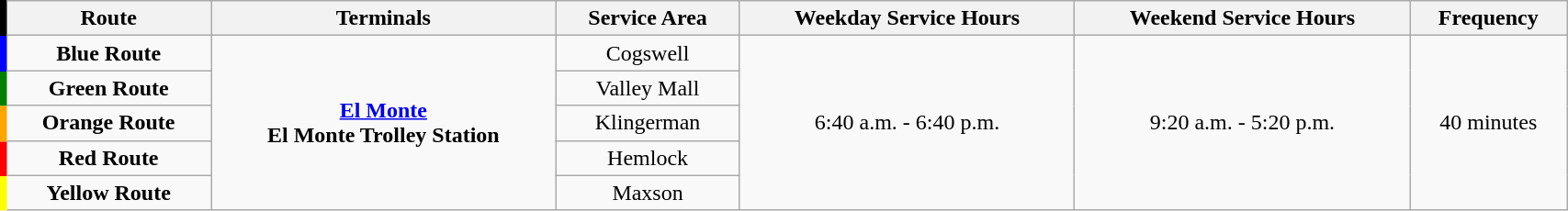<table class="wikitable" style="text-align:center; width:90%">
<tr>
<th style="border-left:solid 5px Black">Route</th>
<th><strong>Terminals</strong></th>
<th>Service Area</th>
<th>Weekday Service Hours</th>
<th>Weekend Service Hours</th>
<th>Frequency</th>
</tr>
<tr>
<td style="border-left:solid 5px Blue"><strong>Blue Route</strong></td>
<td rowspan="5"><strong><a href='#'>El Monte</a></strong><br><strong>El Monte Trolley Station</strong></td>
<td>Cogswell</td>
<td rowspan="5">6:40 a.m. - 6:40 p.m.</td>
<td rowspan="5">9:20 a.m. - 5:20 p.m.</td>
<td rowspan="5">40 minutes</td>
</tr>
<tr>
<td style="border-left:solid 5px Green"><strong>Green Route</strong></td>
<td>Valley Mall</td>
</tr>
<tr>
<td style="border-left:solid 5px Orange"><strong>Orange Route</strong></td>
<td>Klingerman</td>
</tr>
<tr>
<td style="border-left:solid 5px Red"><strong>Red Route</strong></td>
<td>Hemlock</td>
</tr>
<tr>
<td style="border-left:solid 5px Yellow"><strong>Yellow Route</strong></td>
<td>Maxson</td>
</tr>
</table>
